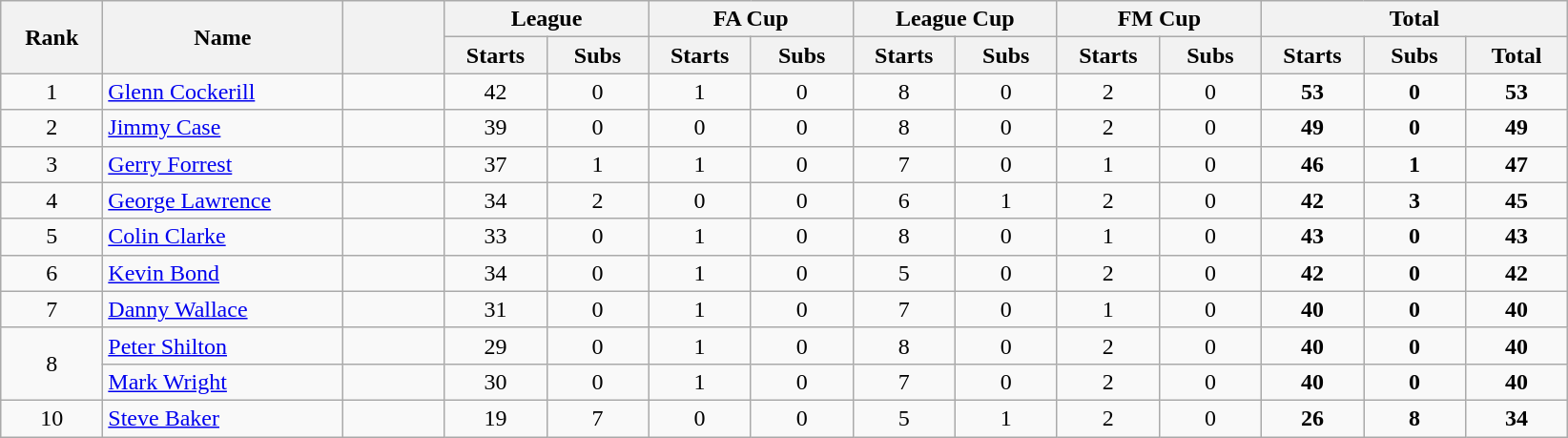<table class="wikitable plainrowheaders" style="text-align:center;">
<tr>
<th scope="col" rowspan="2" style="width:4em;">Rank</th>
<th scope="col" rowspan="2" style="width:10em;">Name</th>
<th scope="col" rowspan="2" style="width:4em;"></th>
<th scope="col" colspan="2">League</th>
<th scope="col" colspan="2">FA Cup</th>
<th scope="col" colspan="2">League Cup</th>
<th scope="col" colspan="2">FM Cup</th>
<th scope="col" colspan="3">Total</th>
</tr>
<tr>
<th scope="col" style="width:4em;">Starts</th>
<th scope="col" style="width:4em;">Subs</th>
<th scope="col" style="width:4em;">Starts</th>
<th scope="col" style="width:4em;">Subs</th>
<th scope="col" style="width:4em;">Starts</th>
<th scope="col" style="width:4em;">Subs</th>
<th scope="col" style="width:4em;">Starts</th>
<th scope="col" style="width:4em;">Subs</th>
<th scope="col" style="width:4em;">Starts</th>
<th scope="col" style="width:4em;">Subs</th>
<th scope="col" style="width:4em;">Total</th>
</tr>
<tr>
<td>1</td>
<td align="left"><a href='#'>Glenn Cockerill</a></td>
<td></td>
<td>42</td>
<td>0</td>
<td>1</td>
<td>0</td>
<td>8</td>
<td>0</td>
<td>2</td>
<td>0</td>
<td><strong>53</strong></td>
<td><strong>0</strong></td>
<td><strong>53</strong></td>
</tr>
<tr>
<td>2</td>
<td align="left"><a href='#'>Jimmy Case</a></td>
<td></td>
<td>39</td>
<td>0</td>
<td>0</td>
<td>0</td>
<td>8</td>
<td>0</td>
<td>2</td>
<td>0</td>
<td><strong>49</strong></td>
<td><strong>0</strong></td>
<td><strong>49</strong></td>
</tr>
<tr>
<td>3</td>
<td align="left"><a href='#'>Gerry Forrest</a></td>
<td></td>
<td>37</td>
<td>1</td>
<td>1</td>
<td>0</td>
<td>7</td>
<td>0</td>
<td>1</td>
<td>0</td>
<td><strong>46</strong></td>
<td><strong>1</strong></td>
<td><strong>47</strong></td>
</tr>
<tr>
<td>4</td>
<td align="left"><a href='#'>George Lawrence</a></td>
<td></td>
<td>34</td>
<td>2</td>
<td>0</td>
<td>0</td>
<td>6</td>
<td>1</td>
<td>2</td>
<td>0</td>
<td><strong>42</strong></td>
<td><strong>3</strong></td>
<td><strong>45</strong></td>
</tr>
<tr>
<td>5</td>
<td align="left"><a href='#'>Colin Clarke</a></td>
<td></td>
<td>33</td>
<td>0</td>
<td>1</td>
<td>0</td>
<td>8</td>
<td>0</td>
<td>1</td>
<td>0</td>
<td><strong>43</strong></td>
<td><strong>0</strong></td>
<td><strong>43</strong></td>
</tr>
<tr>
<td>6</td>
<td align="left"><a href='#'>Kevin Bond</a></td>
<td></td>
<td>34</td>
<td>0</td>
<td>1</td>
<td>0</td>
<td>5</td>
<td>0</td>
<td>2</td>
<td>0</td>
<td><strong>42</strong></td>
<td><strong>0</strong></td>
<td><strong>42</strong></td>
</tr>
<tr>
<td>7</td>
<td align="left"><a href='#'>Danny Wallace</a></td>
<td></td>
<td>31</td>
<td>0</td>
<td>1</td>
<td>0</td>
<td>7</td>
<td>0</td>
<td>1</td>
<td>0</td>
<td><strong>40</strong></td>
<td><strong>0</strong></td>
<td><strong>40</strong></td>
</tr>
<tr>
<td rowspan="2">8</td>
<td align="left"><a href='#'>Peter Shilton</a></td>
<td></td>
<td>29</td>
<td>0</td>
<td>1</td>
<td>0</td>
<td>8</td>
<td>0</td>
<td>2</td>
<td>0</td>
<td><strong>40</strong></td>
<td><strong>0</strong></td>
<td><strong>40</strong></td>
</tr>
<tr>
<td align="left"><a href='#'>Mark Wright</a></td>
<td></td>
<td>30</td>
<td>0</td>
<td>1</td>
<td>0</td>
<td>7</td>
<td>0</td>
<td>2</td>
<td>0</td>
<td><strong>40</strong></td>
<td><strong>0</strong></td>
<td><strong>40</strong></td>
</tr>
<tr>
<td>10</td>
<td align="left"><a href='#'>Steve Baker</a></td>
<td></td>
<td>19</td>
<td>7</td>
<td>0</td>
<td>0</td>
<td>5</td>
<td>1</td>
<td>2</td>
<td>0</td>
<td><strong>26</strong></td>
<td><strong>8</strong></td>
<td><strong>34</strong></td>
</tr>
</table>
